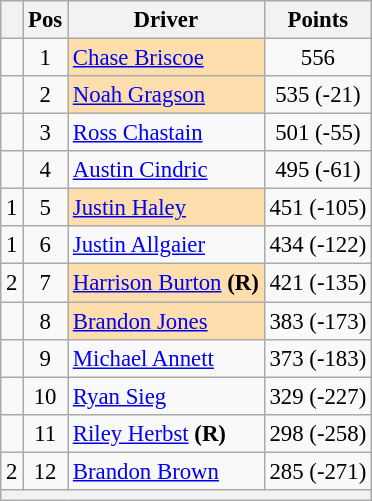<table class="wikitable" style="font-size: 95%;">
<tr>
<th></th>
<th>Pos</th>
<th>Driver</th>
<th>Points</th>
</tr>
<tr>
<td align="left"></td>
<td style="text-align:center;">1</td>
<td style="background:#FFDEAD;"><a href='#'>Chase Briscoe</a></td>
<td style="text-align:center;">556</td>
</tr>
<tr>
<td align="left"></td>
<td style="text-align:center;">2</td>
<td style="background:#FFDEAD;"><a href='#'>Noah Gragson</a></td>
<td style="text-align:center;">535 (-21)</td>
</tr>
<tr>
<td align="left"></td>
<td style="text-align:center;">3</td>
<td><a href='#'>Ross Chastain</a></td>
<td style="text-align:center;">501 (-55)</td>
</tr>
<tr>
<td align="left"></td>
<td style="text-align:center;">4</td>
<td><a href='#'>Austin Cindric</a></td>
<td style="text-align:center;">495 (-61)</td>
</tr>
<tr>
<td align="left"> 1</td>
<td style="text-align:center;">5</td>
<td style="background:#FFDEAD;"><a href='#'>Justin Haley</a></td>
<td style="text-align:center;">451 (-105)</td>
</tr>
<tr>
<td align="left"> 1</td>
<td style="text-align:center;">6</td>
<td><a href='#'>Justin Allgaier</a></td>
<td style="text-align:center;">434 (-122)</td>
</tr>
<tr>
<td align="left"> 2</td>
<td style="text-align:center;">7</td>
<td style="background:#FFDEAD;"><a href='#'>Harrison Burton</a> <strong>(R)</strong></td>
<td style="text-align:center;">421 (-135)</td>
</tr>
<tr>
<td align="left"></td>
<td style="text-align:center;">8</td>
<td style="background:#FFDEAD;"><a href='#'>Brandon Jones</a></td>
<td style="text-align:center;">383 (-173)</td>
</tr>
<tr>
<td align="left"></td>
<td style="text-align:center;">9</td>
<td><a href='#'>Michael Annett</a></td>
<td style="text-align:center;">373 (-183)</td>
</tr>
<tr>
<td align="left"></td>
<td style="text-align:center;">10</td>
<td><a href='#'>Ryan Sieg</a></td>
<td style="text-align:center;">329 (-227)</td>
</tr>
<tr>
<td align="left"></td>
<td style="text-align:center;">11</td>
<td><a href='#'>Riley Herbst</a> <strong>(R)</strong></td>
<td style="text-align:center;">298 (-258)</td>
</tr>
<tr>
<td align="left"> 2</td>
<td style="text-align:center;">12</td>
<td><a href='#'>Brandon Brown</a></td>
<td style="text-align:center;">285 (-271)</td>
</tr>
<tr class="sortbottom">
<th colspan="4"></th>
</tr>
</table>
